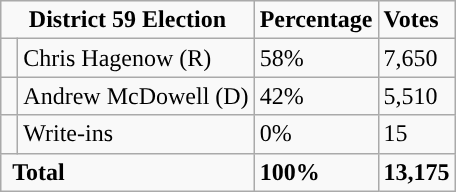<table class="wikitable">
<tr>
<td colspan="2" rowspan="1" align="center" valign="top"><strong>District 59 Election</strong></td>
<td style="vertical-align:top;"><strong>Percentage</strong></td>
<td style="vertical-align:top;"><strong>Votes</strong></td>
</tr>
<tr>
<td style="background-color:"> </td>
<td>Chris Hagenow (R)</td>
<td>58%</td>
<td>7,650</td>
</tr>
<tr>
<td style="background-color:"> </td>
<td>Andrew McDowell (D)</td>
<td>42%</td>
<td>5,510</td>
</tr>
<tr>
<td style="background-color:"> </td>
<td>Write-ins</td>
<td>0%</td>
<td>15</td>
</tr>
<tr>
<td colspan="2" rowspan="1"> <strong>Total</strong></td>
<td><strong>100%</strong></td>
<td><strong>13,175</strong></td>
</tr>
</table>
